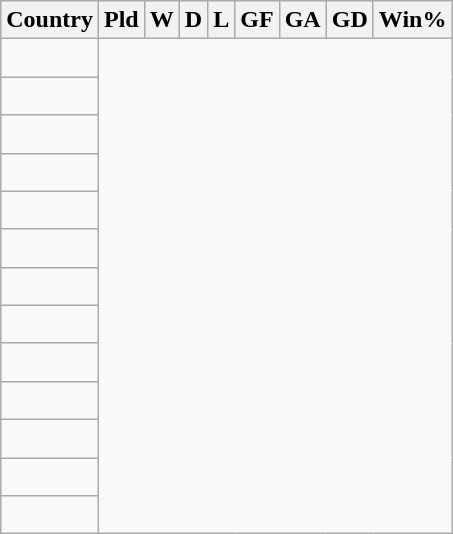<table class="wikitable sortable" style="text-align:center">
<tr>
<th>Country</th>
<th>Pld</th>
<th>W</th>
<th>D</th>
<th>L</th>
<th>GF</th>
<th>GA</th>
<th>GD</th>
<th>Win%</th>
</tr>
<tr>
<td align=left><br></td>
</tr>
<tr>
<td align=left><br></td>
</tr>
<tr>
<td align=left><br></td>
</tr>
<tr>
<td align=left><br></td>
</tr>
<tr>
<td align=left><br></td>
</tr>
<tr>
<td align=left><br></td>
</tr>
<tr>
<td align=left><br></td>
</tr>
<tr>
<td align=left><br></td>
</tr>
<tr>
<td align=left><br></td>
</tr>
<tr>
<td align=left><br></td>
</tr>
<tr>
<td align=left><br></td>
</tr>
<tr>
<td align=left><br></td>
</tr>
<tr>
<td align=left><br></td>
</tr>
</table>
